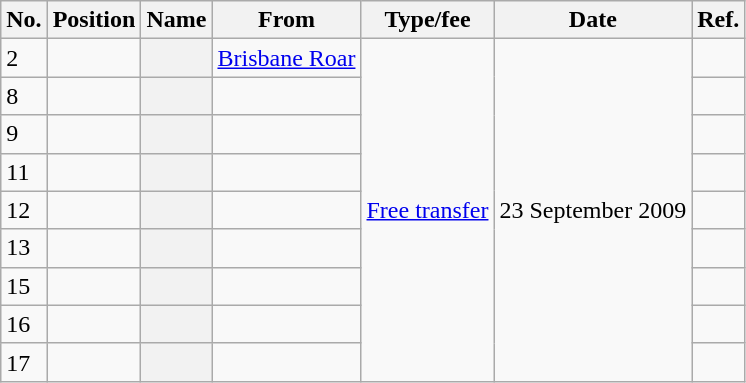<table class="wikitable plainrowheaders sortable" style="text-align:center; text-align:left">
<tr>
<th>No.</th>
<th>Position</th>
<th>Name</th>
<th>From</th>
<th>Type/fee</th>
<th>Date</th>
<th>Ref.</th>
</tr>
<tr>
<td>2</td>
<td></td>
<th scope="row"></th>
<td><a href='#'>Brisbane Roar</a></td>
<td rowspan="10"><a href='#'>Free transfer</a></td>
<td rowspan="10">23 September 2009</td>
<td></td>
</tr>
<tr>
<td>8</td>
<td></td>
<th scope="row"></th>
<td></td>
<td></td>
</tr>
<tr>
<td>9</td>
<td></td>
<th scope="row"></th>
<td></td>
<td></td>
</tr>
<tr>
<td>11</td>
<td></td>
<th scope="row"></th>
<td></td>
<td></td>
</tr>
<tr>
<td>12</td>
<td></td>
<th scope="row"></th>
<td></td>
<td></td>
</tr>
<tr>
<td>13</td>
<td></td>
<th scope="row"></th>
<td></td>
<td></td>
</tr>
<tr>
<td>15</td>
<td></td>
<th scope="row"></th>
<td></td>
<td></td>
</tr>
<tr>
<td>16</td>
<td></td>
<th scope="row"></th>
<td></td>
<td></td>
</tr>
<tr>
<td>17</td>
<td></td>
<th scope="row"></th>
<td></td>
<td></td>
</tr>
</table>
